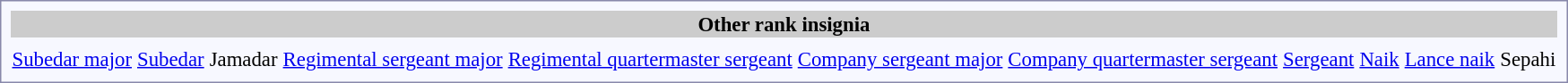<table style="border:1px solid #8888aa; background-color:#f7f8ff; padding:5px; font-size:95%; margin: 0px 12px 12px 0px; text-align:center;">
<tr style="background:#ccc;">
<th colspan=11>Other rank insignia</th>
</tr>
<tr style="text-align:center;">
<td></td>
<td></td>
<td></td>
<td></td>
<td></td>
<td></td>
<td></td>
<td></td>
<td></td>
<td></td>
<td></td>
</tr>
<tr style="text-align:center;">
<td><a href='#'>Subedar major</a></td>
<td><a href='#'>Subedar</a></td>
<td>Jamadar</td>
<td><a href='#'>Regimental sergeant major</a></td>
<td><a href='#'>Regimental quartermaster sergeant</a></td>
<td><a href='#'>Company sergeant major</a></td>
<td><a href='#'>Company quartermaster sergeant</a></td>
<td><a href='#'>Sergeant</a></td>
<td><a href='#'>Naik</a></td>
<td><a href='#'>Lance naik</a></td>
<td>Sepahi</td>
</tr>
</table>
